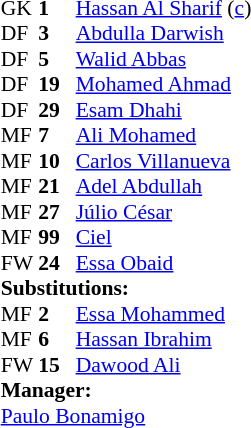<table style="font-size: 90%" cellspacing="0" cellpadding="0" align=center>
<tr>
<td colspan="4"></td>
</tr>
<tr>
<th width=25></th>
<th width=25></th>
</tr>
<tr>
<td>GK</td>
<td><strong>1</strong></td>
<td> <a href='#'>Hassan Al Sharif</a> (<a href='#'>c</a>)</td>
</tr>
<tr>
<td>DF</td>
<td><strong>3</strong></td>
<td> <a href='#'>Abdulla Darwish</a></td>
<td></td>
</tr>
<tr>
<td>DF</td>
<td><strong>5</strong></td>
<td> <a href='#'>Walid Abbas</a></td>
<td></td>
</tr>
<tr>
<td>DF</td>
<td><strong>19</strong></td>
<td> <a href='#'>Mohamed Ahmad</a></td>
</tr>
<tr>
<td>DF</td>
<td><strong>29</strong></td>
<td> <a href='#'>Esam Dhahi</a></td>
</tr>
<tr>
<td>MF</td>
<td><strong>7</strong></td>
<td> <a href='#'>Ali Mohamed</a></td>
<td></td>
</tr>
<tr>
<td>MF</td>
<td><strong>10</strong></td>
<td> <a href='#'>Carlos Villanueva</a></td>
<td></td>
</tr>
<tr>
<td>MF</td>
<td><strong>21</strong></td>
<td> <a href='#'>Adel Abdullah</a></td>
</tr>
<tr>
<td>MF</td>
<td><strong>27</strong></td>
<td> <a href='#'>Júlio César</a></td>
<td></td>
</tr>
<tr>
<td>MF</td>
<td><strong>99</strong></td>
<td> <a href='#'>Ciel</a></td>
</tr>
<tr>
<td>FW</td>
<td><strong>24</strong></td>
<td> <a href='#'>Essa Obaid</a></td>
<td></td>
<td></td>
</tr>
<tr>
<td colspan=3><strong>Substitutions:</strong></td>
</tr>
<tr>
<td>MF</td>
<td><strong>2</strong></td>
<td> <a href='#'>Essa Mohammed</a></td>
<td></td>
<td></td>
</tr>
<tr>
<td>MF</td>
<td><strong>6</strong></td>
<td> <a href='#'>Hassan Ibrahim</a></td>
<td></td>
<td></td>
</tr>
<tr>
<td>FW</td>
<td><strong>15</strong></td>
<td> <a href='#'>Dawood Ali</a></td>
<td></td>
<td></td>
</tr>
<tr>
<td colspan=3><strong>Manager:</strong></td>
</tr>
<tr>
<td colspan=4> <a href='#'>Paulo Bonamigo</a></td>
</tr>
</table>
